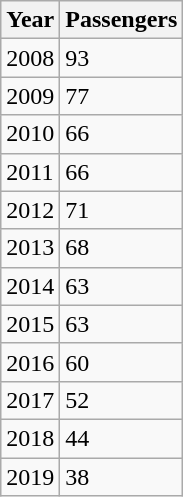<table class="wikitable">
<tr>
<th>Year</th>
<th>Passengers</th>
</tr>
<tr>
<td>2008</td>
<td>93</td>
</tr>
<tr>
<td>2009</td>
<td>77</td>
</tr>
<tr>
<td>2010</td>
<td>66</td>
</tr>
<tr>
<td>2011</td>
<td>66</td>
</tr>
<tr>
<td>2012</td>
<td>71</td>
</tr>
<tr>
<td>2013</td>
<td>68</td>
</tr>
<tr>
<td>2014</td>
<td>63</td>
</tr>
<tr>
<td>2015</td>
<td>63</td>
</tr>
<tr>
<td>2016</td>
<td>60</td>
</tr>
<tr>
<td>2017</td>
<td>52</td>
</tr>
<tr>
<td>2018</td>
<td>44</td>
</tr>
<tr>
<td>2019</td>
<td>38</td>
</tr>
</table>
